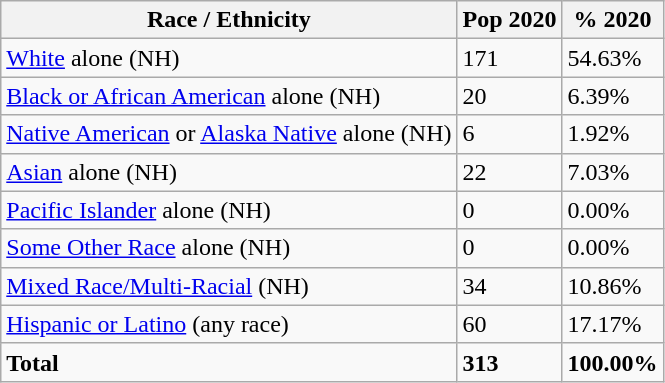<table class="wikitable">
<tr>
<th>Race / Ethnicity</th>
<th>Pop 2020</th>
<th>% 2020</th>
</tr>
<tr>
<td><a href='#'>White</a> alone (NH)</td>
<td>171</td>
<td>54.63%</td>
</tr>
<tr>
<td><a href='#'>Black or African American</a> alone (NH)</td>
<td>20</td>
<td>6.39%</td>
</tr>
<tr>
<td><a href='#'>Native American</a> or <a href='#'>Alaska Native</a> alone (NH)</td>
<td>6</td>
<td>1.92%</td>
</tr>
<tr>
<td><a href='#'>Asian</a> alone (NH)</td>
<td>22</td>
<td>7.03%</td>
</tr>
<tr>
<td><a href='#'>Pacific Islander</a> alone (NH)</td>
<td>0</td>
<td>0.00%</td>
</tr>
<tr>
<td><a href='#'>Some Other Race</a> alone (NH)</td>
<td>0</td>
<td>0.00%</td>
</tr>
<tr>
<td><a href='#'>Mixed Race/Multi-Racial</a> (NH)</td>
<td>34</td>
<td>10.86%</td>
</tr>
<tr>
<td><a href='#'>Hispanic or Latino</a> (any race)</td>
<td>60</td>
<td>17.17%</td>
</tr>
<tr>
<td><strong>Total</strong></td>
<td><strong>313</strong></td>
<td><strong>100.00%</strong></td>
</tr>
</table>
